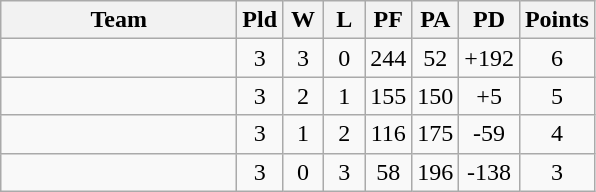<table class="wikitable" style+"text-align:center;">
<tr>
<th width=150>Team</th>
<th width=20>Pld</th>
<th width=20>W</th>
<th width=20>L</th>
<th width=20>PF</th>
<th width=20>PA</th>
<th width=20>PD</th>
<th width=20>Points</th>
</tr>
<tr align=center>
<td align="left"></td>
<td>3</td>
<td>3</td>
<td>0</td>
<td>244</td>
<td>52</td>
<td>+192</td>
<td>6</td>
</tr>
<tr align=center>
<td align="left"></td>
<td>3</td>
<td>2</td>
<td>1</td>
<td>155</td>
<td>150</td>
<td>+5</td>
<td>5</td>
</tr>
<tr align=center>
<td align="left"></td>
<td>3</td>
<td>1</td>
<td>2</td>
<td>116</td>
<td>175</td>
<td>-59</td>
<td>4</td>
</tr>
<tr align=center>
<td align="left"></td>
<td>3</td>
<td>0</td>
<td>3</td>
<td>58</td>
<td>196</td>
<td>-138</td>
<td>3</td>
</tr>
</table>
